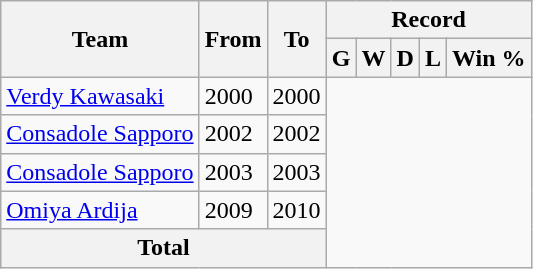<table class="wikitable" style="text-align: center">
<tr>
<th rowspan="2">Team</th>
<th rowspan="2">From</th>
<th rowspan="2">To</th>
<th colspan="5">Record</th>
</tr>
<tr>
<th>G</th>
<th>W</th>
<th>D</th>
<th>L</th>
<th>Win %</th>
</tr>
<tr>
<td align="left"><a href='#'>Verdy Kawasaki</a></td>
<td align="left">2000</td>
<td align="left">2000<br></td>
</tr>
<tr>
<td align="left"><a href='#'>Consadole Sapporo</a></td>
<td align="left">2002</td>
<td align="left">2002<br></td>
</tr>
<tr>
<td align="left"><a href='#'>Consadole Sapporo</a></td>
<td align="left">2003</td>
<td align="left">2003<br></td>
</tr>
<tr>
<td align="left"><a href='#'>Omiya Ardija</a></td>
<td align="left">2009</td>
<td align="left">2010<br></td>
</tr>
<tr>
<th colspan="3">Total<br></th>
</tr>
</table>
